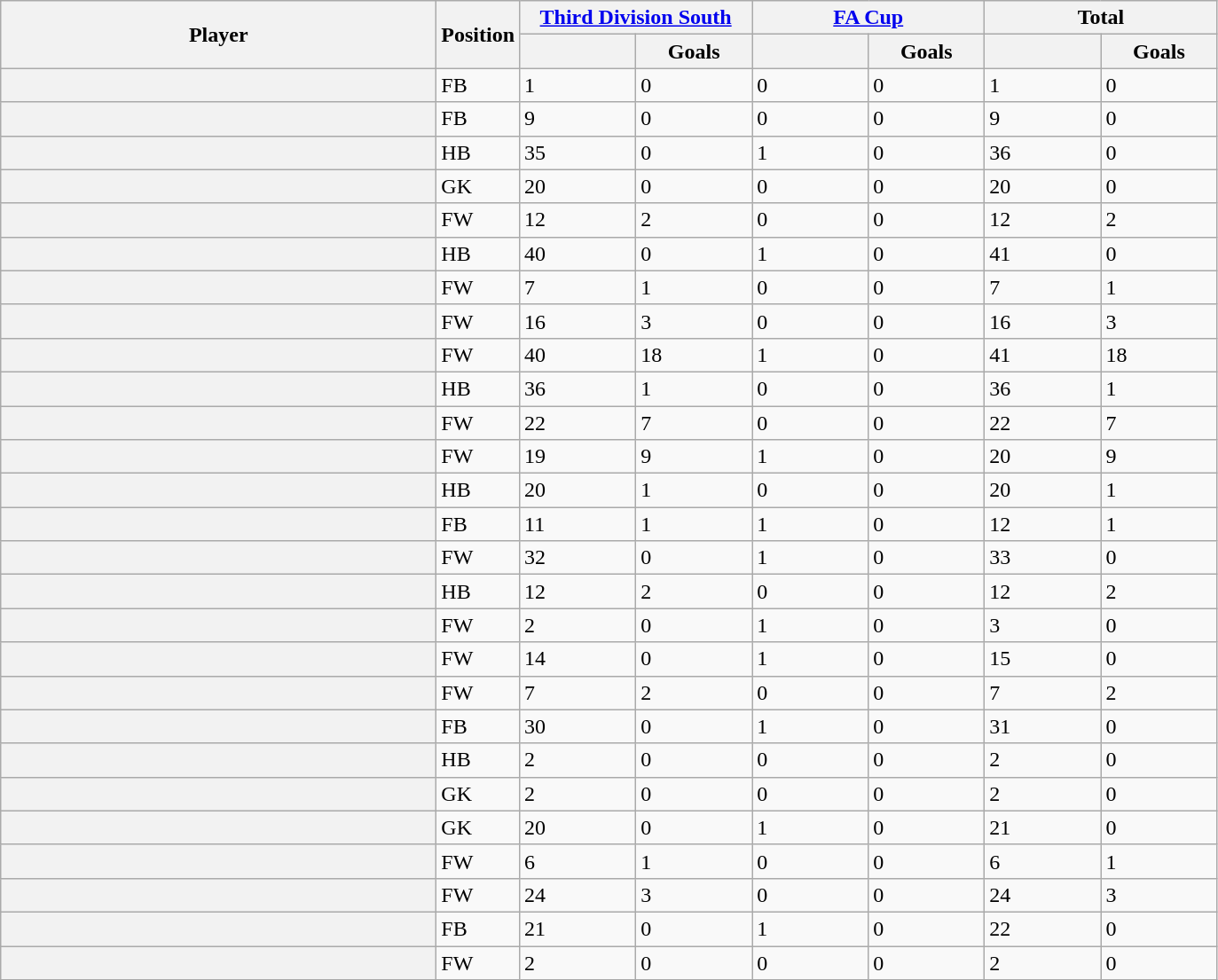<table class="wikitable plainrowheaders sortable">
<tr>
<th rowspan=2 style="width:20em"scope=col>Player</th>
<th rowspan=2>Position</th>
<th colspan=2 style="width:10em"scope=col><a href='#'>Third Division South</a></th>
<th colspan=2 style="width:10em"scope=col><a href='#'>FA Cup</a></th>
<th colspan=2 style="width:10em"scope=col>Total</th>
</tr>
<tr>
<th style="width:5em"></th>
<th style="width:5em">Goals</th>
<th style="width:5em"></th>
<th style="width:5em">Goals</th>
<th style="width:5em"></th>
<th style="width:5em">Goals</th>
</tr>
<tr>
<th scope=row></th>
<td>FB</td>
<td>1</td>
<td>0</td>
<td>0</td>
<td>0</td>
<td>1</td>
<td>0</td>
</tr>
<tr>
<th scope=row></th>
<td>FB</td>
<td>9</td>
<td>0</td>
<td>0</td>
<td>0</td>
<td>9</td>
<td>0</td>
</tr>
<tr>
<th scope=row></th>
<td>HB</td>
<td>35</td>
<td>0</td>
<td>1</td>
<td>0</td>
<td>36</td>
<td>0</td>
</tr>
<tr>
<th scope=row></th>
<td>GK</td>
<td>20</td>
<td>0</td>
<td>0</td>
<td>0</td>
<td>20</td>
<td>0</td>
</tr>
<tr>
<th scope=row></th>
<td>FW</td>
<td>12</td>
<td>2</td>
<td>0</td>
<td>0</td>
<td>12</td>
<td>2</td>
</tr>
<tr>
<th scope=row></th>
<td>HB</td>
<td>40</td>
<td>0</td>
<td>1</td>
<td>0</td>
<td>41</td>
<td>0</td>
</tr>
<tr>
<th scope=row></th>
<td>FW</td>
<td>7</td>
<td>1</td>
<td>0</td>
<td>0</td>
<td>7</td>
<td>1</td>
</tr>
<tr>
<th scope=row></th>
<td>FW</td>
<td>16</td>
<td>3</td>
<td>0</td>
<td>0</td>
<td>16</td>
<td>3</td>
</tr>
<tr>
<th scope=row></th>
<td>FW</td>
<td>40</td>
<td>18</td>
<td>1</td>
<td>0</td>
<td>41</td>
<td>18</td>
</tr>
<tr>
<th scope=row></th>
<td>HB</td>
<td>36</td>
<td>1</td>
<td>0</td>
<td>0</td>
<td>36</td>
<td>1</td>
</tr>
<tr>
<th scope=row></th>
<td>FW</td>
<td>22</td>
<td>7</td>
<td>0</td>
<td>0</td>
<td>22</td>
<td>7</td>
</tr>
<tr>
<th scope=row></th>
<td>FW</td>
<td>19</td>
<td>9</td>
<td>1</td>
<td>0</td>
<td>20</td>
<td>9</td>
</tr>
<tr>
<th scope=row></th>
<td>HB</td>
<td>20</td>
<td>1</td>
<td>0</td>
<td>0</td>
<td>20</td>
<td>1</td>
</tr>
<tr>
<th scope=row></th>
<td>FB</td>
<td>11</td>
<td>1</td>
<td>1</td>
<td>0</td>
<td>12</td>
<td>1</td>
</tr>
<tr>
<th scope=row></th>
<td>FW</td>
<td>32</td>
<td>0</td>
<td>1</td>
<td>0</td>
<td>33</td>
<td>0</td>
</tr>
<tr>
<th scope=row></th>
<td>HB</td>
<td>12</td>
<td>2</td>
<td>0</td>
<td>0</td>
<td>12</td>
<td>2</td>
</tr>
<tr>
<th scope=row></th>
<td>FW</td>
<td>2</td>
<td>0</td>
<td>1</td>
<td>0</td>
<td>3</td>
<td>0</td>
</tr>
<tr>
<th scope=row></th>
<td>FW</td>
<td>14</td>
<td>0</td>
<td>1</td>
<td>0</td>
<td>15</td>
<td>0</td>
</tr>
<tr>
<th scope=row></th>
<td>FW</td>
<td>7</td>
<td>2</td>
<td>0</td>
<td>0</td>
<td>7</td>
<td>2</td>
</tr>
<tr>
<th scope=row></th>
<td>FB</td>
<td>30</td>
<td>0</td>
<td>1</td>
<td>0</td>
<td>31</td>
<td>0</td>
</tr>
<tr>
<th scope=row></th>
<td>HB</td>
<td>2</td>
<td>0</td>
<td>0</td>
<td>0</td>
<td>2</td>
<td>0</td>
</tr>
<tr>
<th scope=row></th>
<td>GK</td>
<td>2</td>
<td>0</td>
<td>0</td>
<td>0</td>
<td>2</td>
<td>0</td>
</tr>
<tr>
<th scope=row></th>
<td>GK</td>
<td>20</td>
<td>0</td>
<td>1</td>
<td>0</td>
<td>21</td>
<td>0</td>
</tr>
<tr>
<th scope=row></th>
<td>FW</td>
<td>6</td>
<td>1</td>
<td>0</td>
<td>0</td>
<td>6</td>
<td>1</td>
</tr>
<tr>
<th scope=row></th>
<td>FW</td>
<td>24</td>
<td>3</td>
<td>0</td>
<td>0</td>
<td>24</td>
<td>3</td>
</tr>
<tr>
<th scope=row></th>
<td>FB</td>
<td>21</td>
<td>0</td>
<td>1</td>
<td>0</td>
<td>22</td>
<td>0</td>
</tr>
<tr>
<th scope=row></th>
<td>FW</td>
<td>2</td>
<td>0</td>
<td>0</td>
<td>0</td>
<td>2</td>
<td>0</td>
</tr>
</table>
